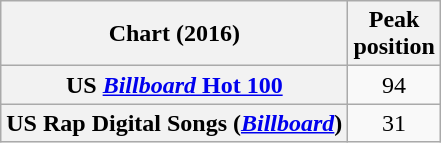<table class="wikitable plainrowheaders sortable" style="text-align:center">
<tr>
<th scope="col">Chart (2016)</th>
<th scope="col">Peak<br> position</th>
</tr>
<tr>
<th scope="row">US <a href='#'><em>Billboard</em> Hot 100</a></th>
<td>94</td>
</tr>
<tr>
<th scope="row">US Rap Digital Songs (<a href='#'><em>Billboard</em></a>)</th>
<td>31</td>
</tr>
</table>
